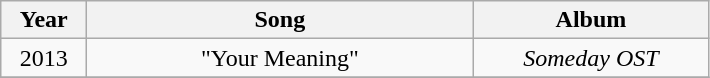<table class="wikitable" style="text-align:center;">
<tr>
<th width= "50px">Year</th>
<th width="250px">Song</th>
<th width="150px">Album</th>
</tr>
<tr>
<td>2013</td>
<td>"Your Meaning"</td>
<td><em>Someday OST</em></td>
</tr>
<tr>
</tr>
</table>
